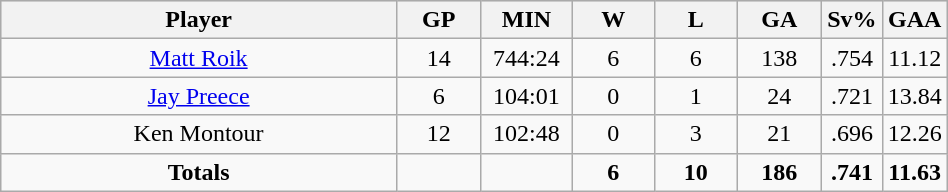<table class="wikitable sortable" width="50%">
<tr align="center"  bgcolor="#dddddd">
<th width="50%">Player</th>
<th width="10%">GP</th>
<th width="10%">MIN</th>
<th width="10%">W</th>
<th width="10%">L</th>
<th width="10%">GA</th>
<th width="10%">Sv%</th>
<th width="10%">GAA</th>
</tr>
<tr align=center>
<td><a href='#'>Matt Roik</a></td>
<td>14</td>
<td>744:24</td>
<td>6</td>
<td>6</td>
<td>138</td>
<td>.754</td>
<td>11.12</td>
</tr>
<tr align=center>
<td><a href='#'>Jay Preece</a></td>
<td>6</td>
<td>104:01</td>
<td>0</td>
<td>1</td>
<td>24</td>
<td>.721</td>
<td>13.84</td>
</tr>
<tr align=center>
<td>Ken Montour</td>
<td>12</td>
<td>102:48</td>
<td>0</td>
<td>3</td>
<td>21</td>
<td>.696</td>
<td>12.26</td>
</tr>
<tr align=center>
<td><strong>Totals</strong></td>
<td></td>
<td></td>
<td><strong>6</strong></td>
<td><strong>10</strong></td>
<td><strong> 186</strong></td>
<td><strong> .741</strong></td>
<td><strong> 11.63</strong></td>
</tr>
</table>
